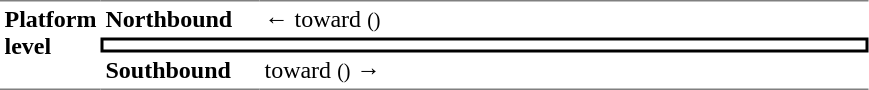<table cellpadding="3" cellspacing="0" border="0">
<tr>
<td rowspan="3" width="50" style="border-top-color: gray; border-bottom-color: gray; border-top-width: 1px; border-bottom-width: 1px; border-top-style: solid; border-bottom-style: solid;" valign="top"><strong>Platform level</strong></td>
<td width="100" style="border-top-color: gray; border-top-width: 1px; border-top-style: solid;"><strong>Northbound</strong></td>
<td width="400" style="border-top-color: gray; border-top-width: 1px; border-top-style: solid;">←  toward  <small>()</small></td>
</tr>
<tr>
<td colspan="2" style="border: 2px solid black; border-image: none; text-align: center;"></td>
</tr>
<tr>
<td style="border-bottom-color: gray; border-bottom-width: 1px; border-bottom-style: solid;"><strong>Southbound</strong></td>
<td style="border-bottom-color: gray; border-bottom-width: 1px; border-bottom-style: solid;"> toward  <small>()</small> →</td>
</tr>
</table>
